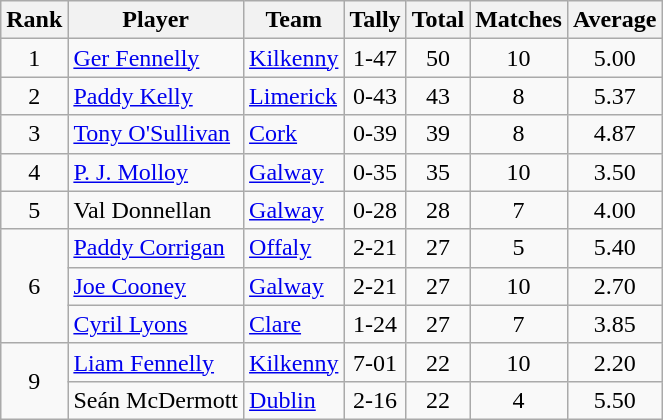<table class="wikitable">
<tr>
<th>Rank</th>
<th>Player</th>
<th>Team</th>
<th>Tally</th>
<th>Total</th>
<th>Matches</th>
<th>Average</th>
</tr>
<tr>
<td rowspan=1 align=center>1</td>
<td><a href='#'>Ger Fennelly</a></td>
<td><a href='#'>Kilkenny</a></td>
<td align=center>1-47</td>
<td align=center>50</td>
<td align=center>10</td>
<td align=center>5.00</td>
</tr>
<tr>
<td rowspan=1 align=center>2</td>
<td><a href='#'>Paddy Kelly</a></td>
<td><a href='#'>Limerick</a></td>
<td align=center>0-43</td>
<td align=center>43</td>
<td align=center>8</td>
<td align=center>5.37</td>
</tr>
<tr>
<td rowspan=1 align=center>3</td>
<td><a href='#'>Tony O'Sullivan</a></td>
<td><a href='#'>Cork</a></td>
<td align=center>0-39</td>
<td align=center>39</td>
<td align=center>8</td>
<td align=center>4.87</td>
</tr>
<tr>
<td rowspan=1 align=center>4</td>
<td><a href='#'>P. J. Molloy</a></td>
<td><a href='#'>Galway</a></td>
<td align=center>0-35</td>
<td align=center>35</td>
<td align=center>10</td>
<td align=center>3.50</td>
</tr>
<tr>
<td rowspan=1 align=center>5</td>
<td>Val Donnellan</td>
<td><a href='#'>Galway</a></td>
<td align=center>0-28</td>
<td align=center>28</td>
<td align=center>7</td>
<td align=center>4.00</td>
</tr>
<tr>
<td rowspan=3 align=center>6</td>
<td><a href='#'>Paddy Corrigan</a></td>
<td><a href='#'>Offaly</a></td>
<td align=center>2-21</td>
<td align=center>27</td>
<td align=center>5</td>
<td align=center>5.40</td>
</tr>
<tr>
<td><a href='#'>Joe Cooney</a></td>
<td><a href='#'>Galway</a></td>
<td align=center>2-21</td>
<td align=center>27</td>
<td align=center>10</td>
<td align=center>2.70</td>
</tr>
<tr>
<td><a href='#'>Cyril Lyons</a></td>
<td><a href='#'>Clare</a></td>
<td align=center>1-24</td>
<td align=center>27</td>
<td align=center>7</td>
<td align=center>3.85</td>
</tr>
<tr>
<td rowspan=2 align=center>9</td>
<td><a href='#'>Liam Fennelly</a></td>
<td><a href='#'>Kilkenny</a></td>
<td align=center>7-01</td>
<td align=center>22</td>
<td align=center>10</td>
<td align=center>2.20</td>
</tr>
<tr>
<td>Seán McDermott</td>
<td><a href='#'>Dublin</a></td>
<td align=center>2-16</td>
<td align=center>22</td>
<td align=center>4</td>
<td align=center>5.50</td>
</tr>
</table>
